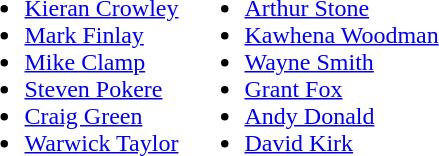<table>
<tr style="vertical-align:top">
<td><br><ul><li><a href='#'>Kieran Crowley</a></li><li><a href='#'>Mark Finlay</a></li><li><a href='#'>Mike Clamp</a></li><li><a href='#'>Steven Pokere</a></li><li><a href='#'>Craig Green</a></li><li><a href='#'>Warwick Taylor</a></li></ul></td>
<td><br><ul><li><a href='#'>Arthur Stone</a></li><li><a href='#'>Kawhena Woodman</a></li><li><a href='#'>Wayne Smith</a></li><li><a href='#'>Grant Fox</a></li><li><a href='#'>Andy Donald</a></li><li><a href='#'>David Kirk</a></li></ul></td>
</tr>
</table>
